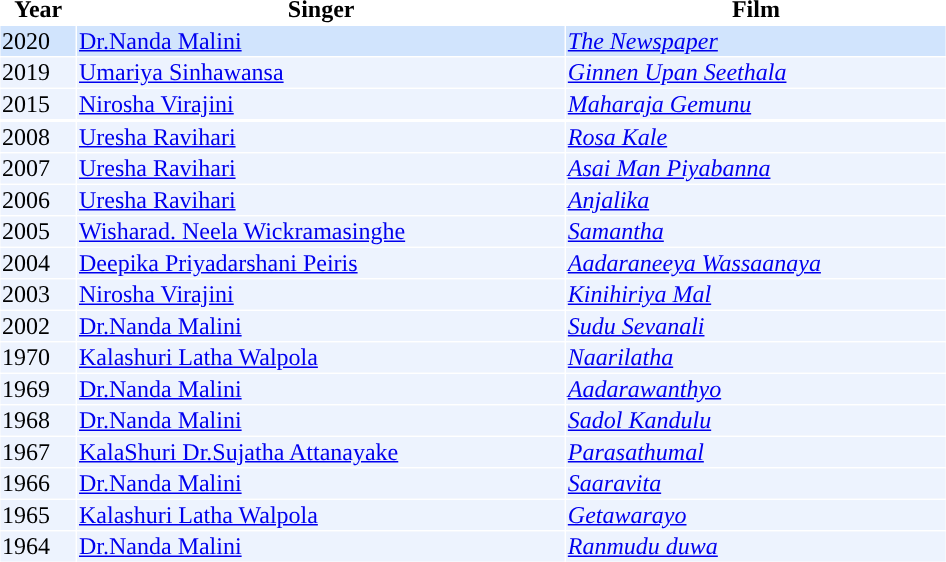<table cellspacing="1" cellpadding="1" border="0" width="50%">
<tr>
<th>Year</th>
<th>Singer</th>
<th>Film</th>
</tr>
<tr bgcolor="#d1e4fd">
<td>2020</td>
<td><a href='#'>Dr.Nanda Malini</a></td>
<td><em><a href='#'>The Newspaper</a></em></td>
</tr>
<tr bgcolor=#edf3fe>
<td>2019</td>
<td><a href='#'>Umariya Sinhawansa</a></td>
<td><em><a href='#'>Ginnen Upan Seethala</a> </em></td>
</tr>
<tr bgcolor=#edf3fe>
<td>2015</td>
<td><a href='#'>Nirosha Virajini</a></td>
<td><em><a href='#'>Maharaja Gemunu</a></em></td>
</tr>
<tr bgcolor=#edf3fe>
</tr>
<tr bgcolor=#edf3fe>
<td>2008</td>
<td><a href='#'>Uresha Ravihari</a></td>
<td><em><a href='#'>Rosa Kale</a></em></td>
</tr>
<tr bgcolor=#edf3fe>
<td>2007</td>
<td><a href='#'>Uresha Ravihari</a></td>
<td><em><a href='#'>Asai Man Piyabanna</a></em></td>
</tr>
<tr bgcolor=#edf3fe>
<td>2006</td>
<td><a href='#'>Uresha Ravihari</a></td>
<td><em><a href='#'>Anjalika</a></em></td>
</tr>
<tr bgcolor=#edf3fe>
<td>2005</td>
<td><a href='#'>Wisharad. Neela Wickramasinghe</a></td>
<td><em><a href='#'>Samantha</a></em></td>
</tr>
<tr bgcolor=#edf3fe>
<td>2004</td>
<td><a href='#'>Deepika Priyadarshani Peiris</a></td>
<td><em><a href='#'>Aadaraneeya Wassaanaya</a></em></td>
</tr>
<tr bgcolor=#edf3fe>
<td>2003</td>
<td><a href='#'>Nirosha Virajini</a></td>
<td><em><a href='#'>Kinihiriya Mal</a></em></td>
</tr>
<tr bgcolor=#edf3fe>
<td>2002</td>
<td><a href='#'>Dr.Nanda Malini</a></td>
<td><em><a href='#'>Sudu Sevanali</a></em></td>
</tr>
<tr bgcolor=#edf3fe>
<td>1970</td>
<td><a href='#'>Kalashuri Latha Walpola</a></td>
<td><em><a href='#'>Naarilatha</a></em></td>
</tr>
<tr bgcolor=#edf3fe>
<td>1969</td>
<td><a href='#'>Dr.Nanda Malini</a></td>
<td><em><a href='#'>Aadarawanthyo</a></em></td>
</tr>
<tr bgcolor=#edf3fe>
<td>1968</td>
<td><a href='#'>Dr.Nanda Malini</a></td>
<td><em><a href='#'>Sadol Kandulu</a></em></td>
</tr>
<tr bgcolor=#edf3fe>
<td>1967</td>
<td><a href='#'>KalaShuri Dr.Sujatha Attanayake</a></td>
<td><em><a href='#'>Parasathumal</a></em></td>
</tr>
<tr bgcolor=#edf3fe>
<td>1966</td>
<td><a href='#'>Dr.Nanda Malini</a></td>
<td><em><a href='#'>Saaravita</a></em></td>
</tr>
<tr bgcolor=#edf3fe>
<td>1965</td>
<td><a href='#'>Kalashuri Latha Walpola</a></td>
<td><em><a href='#'>Getawarayo</a></em></td>
</tr>
<tr bgcolor=#edf3fe>
<td>1964</td>
<td><a href='#'>Dr.Nanda Malini</a></td>
<td><em><a href='#'>Ranmudu duwa</a></em></td>
</tr>
</table>
